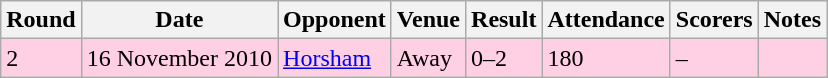<table class="wikitable">
<tr>
<th>Round</th>
<th>Date</th>
<th>Opponent</th>
<th>Venue</th>
<th>Result</th>
<th>Attendance</th>
<th>Scorers</th>
<th>Notes</th>
</tr>
<tr style="background:#ffd0e3;">
<td>2</td>
<td>16 November 2010</td>
<td><a href='#'>Horsham</a></td>
<td>Away</td>
<td>0–2</td>
<td>180</td>
<td>–</td>
<td></td>
</tr>
</table>
